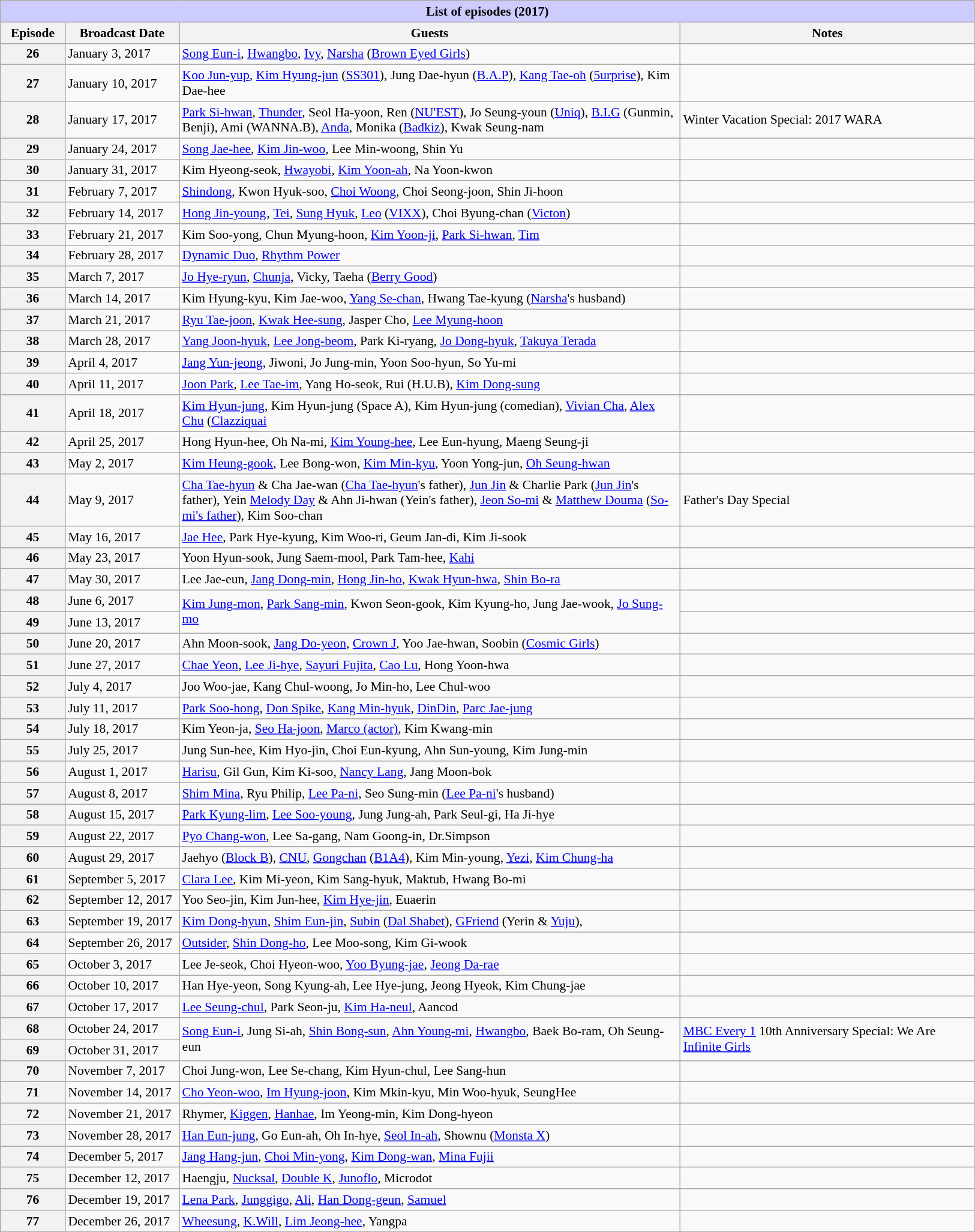<table class="wikitable" style="font-size: 90%;">
<tr>
<th Colspan="4" style="background:#ccccff;">List of episodes (2017)</th>
</tr>
<tr>
<th width=65>Episode</th>
<th width=120>Broadcast Date</th>
<th width=550>Guests</th>
<th width=320>Notes</th>
</tr>
<tr>
<th>26</th>
<td>January 3, 2017</td>
<td><a href='#'>Song Eun-i</a>, <a href='#'>Hwangbo</a>, <a href='#'>Ivy</a>, <a href='#'>Narsha</a> (<a href='#'>Brown Eyed Girls</a>)</td>
<td></td>
</tr>
<tr>
<th>27</th>
<td>January 10, 2017</td>
<td><a href='#'>Koo Jun-yup</a>, <a href='#'>Kim Hyung-jun</a> (<a href='#'>SS301</a>), Jung Dae-hyun (<a href='#'>B.A.P</a>), <a href='#'>Kang Tae-oh</a> (<a href='#'>5urprise</a>), Kim Dae-hee</td>
<td></td>
</tr>
<tr>
<th>28</th>
<td>January 17, 2017</td>
<td><a href='#'>Park Si-hwan</a>, <a href='#'>Thunder</a>, Seol Ha-yoon, Ren (<a href='#'>NU'EST</a>), Jo Seung-youn (<a href='#'>Uniq</a>), <a href='#'>B.I.G</a> (Gunmin, Benji), Ami (WANNA.B), <a href='#'>Anda</a>, Monika (<a href='#'>Badkiz</a>), Kwak Seung-nam</td>
<td>Winter Vacation Special: 2017 WARA</td>
</tr>
<tr>
<th>29</th>
<td>January 24, 2017</td>
<td><a href='#'>Song Jae-hee</a>, <a href='#'>Kim Jin-woo</a>, Lee Min-woong, Shin Yu</td>
<td></td>
</tr>
<tr>
<th>30</th>
<td>January 31, 2017</td>
<td>Kim Hyeong-seok, <a href='#'>Hwayobi</a>, <a href='#'>Kim Yoon-ah</a>, Na Yoon-kwon</td>
<td></td>
</tr>
<tr>
<th>31</th>
<td>February 7, 2017</td>
<td><a href='#'>Shindong</a>, Kwon Hyuk-soo, <a href='#'>Choi Woong</a>, Choi Seong-joon, Shin Ji-hoon</td>
<td></td>
</tr>
<tr>
<th>32</th>
<td>February 14, 2017</td>
<td><a href='#'>Hong Jin-young</a>‚ <a href='#'>Tei</a>, <a href='#'>Sung Hyuk</a>, <a href='#'>Leo</a> (<a href='#'>VIXX</a>), Choi Byung-chan (<a href='#'>Victon</a>)</td>
<td></td>
</tr>
<tr>
<th>33</th>
<td>February 21, 2017</td>
<td>Kim Soo-yong, Chun Myung-hoon, <a href='#'>Kim Yoon-ji</a>, <a href='#'>Park Si-hwan</a>, <a href='#'>Tim</a></td>
<td></td>
</tr>
<tr>
<th>34</th>
<td>February 28, 2017</td>
<td><a href='#'>Dynamic Duo</a>, <a href='#'>Rhythm Power</a></td>
<td></td>
</tr>
<tr>
<th>35</th>
<td>March 7, 2017</td>
<td><a href='#'>Jo Hye-ryun</a>, <a href='#'>Chunja</a>, Vicky, Taeha (<a href='#'>Berry Good</a>)</td>
<td></td>
</tr>
<tr>
<th>36</th>
<td>March 14, 2017</td>
<td>Kim Hyung-kyu, Kim Jae-woo, <a href='#'>Yang Se-chan</a>, Hwang Tae-kyung (<a href='#'>Narsha</a>'s husband)</td>
<td></td>
</tr>
<tr>
<th>37</th>
<td>March 21, 2017</td>
<td><a href='#'>Ryu Tae-joon</a>, <a href='#'>Kwak Hee-sung</a>, Jasper Cho, <a href='#'>Lee Myung-hoon</a></td>
<td></td>
</tr>
<tr>
<th>38</th>
<td>March 28, 2017</td>
<td><a href='#'>Yang Joon-hyuk</a>, <a href='#'>Lee Jong-beom</a>, Park Ki-ryang, <a href='#'>Jo Dong-hyuk</a>, <a href='#'>Takuya Terada</a></td>
<td></td>
</tr>
<tr>
<th>39</th>
<td>April 4, 2017</td>
<td><a href='#'>Jang Yun-jeong</a>, Jiwoni, Jo Jung-min, Yoon Soo-hyun, So Yu-mi</td>
<td></td>
</tr>
<tr>
<th>40</th>
<td>April 11, 2017</td>
<td><a href='#'>Joon Park</a>, <a href='#'>Lee Tae-im</a>, Yang Ho-seok, Rui (H.U.B), <a href='#'>Kim Dong-sung</a></td>
<td></td>
</tr>
<tr>
<th>41</th>
<td>April 18, 2017</td>
<td><a href='#'>Kim Hyun-jung</a>, Kim Hyun-jung (Space A), Kim Hyun-jung (comedian), <a href='#'>Vivian Cha</a>, <a href='#'>Alex Chu</a> (<a href='#'>Clazziquai</a></td>
<td></td>
</tr>
<tr>
<th>42</th>
<td>April 25, 2017</td>
<td>Hong Hyun-hee, Oh Na-mi, <a href='#'>Kim Young-hee</a>, Lee Eun-hyung, Maeng Seung-ji</td>
<td></td>
</tr>
<tr>
<th>43</th>
<td>May 2, 2017</td>
<td><a href='#'>Kim Heung-gook</a>, Lee Bong-won, <a href='#'>Kim Min-kyu</a>, Yoon Yong-jun, <a href='#'>Oh Seung-hwan</a></td>
<td></td>
</tr>
<tr>
<th>44</th>
<td>May 9, 2017</td>
<td><a href='#'>Cha Tae-hyun</a> & Cha Jae-wan (<a href='#'>Cha Tae-hyun</a>'s father), <a href='#'>Jun Jin</a> & Charlie Park (<a href='#'>Jun Jin</a>'s father), Yein <a href='#'>Melody Day</a> & Ahn Ji-hwan (Yein's father), <a href='#'>Jeon So-mi</a> & <a href='#'>Matthew Douma</a> (<a href='#'>So-mi's father</a>), Kim Soo-chan</td>
<td>Father's Day Special</td>
</tr>
<tr>
<th>45</th>
<td>May 16, 2017</td>
<td><a href='#'>Jae Hee</a>, Park Hye-kyung, Kim Woo-ri, Geum Jan-di, Kim Ji-sook</td>
<td></td>
</tr>
<tr>
<th>46</th>
<td>May 23, 2017</td>
<td>Yoon Hyun-sook, Jung Saem-mool, Park Tam-hee, <a href='#'>Kahi</a></td>
<td></td>
</tr>
<tr>
<th>47</th>
<td>May 30, 2017</td>
<td>Lee Jae-eun, <a href='#'>Jang Dong-min</a>, <a href='#'>Hong Jin-ho</a>, <a href='#'>Kwak Hyun-hwa</a>, <a href='#'>Shin Bo-ra</a></td>
<td></td>
</tr>
<tr>
<th>48</th>
<td>June 6, 2017</td>
<td rowspan=2><a href='#'>Kim Jung-mon</a>, <a href='#'>Park Sang-min</a>, Kwon Seon-gook, Kim Kyung-ho, Jung Jae-wook, <a href='#'>Jo Sung-mo</a></td>
<td></td>
</tr>
<tr>
<th>49</th>
<td>June 13, 2017</td>
<td></td>
</tr>
<tr>
<th>50</th>
<td>June 20, 2017</td>
<td>Ahn Moon-sook, <a href='#'>Jang Do-yeon</a>, <a href='#'>Crown J</a>, Yoo Jae-hwan, Soobin (<a href='#'>Cosmic Girls</a>)</td>
<td></td>
</tr>
<tr>
<th>51</th>
<td>June 27, 2017</td>
<td><a href='#'>Chae Yeon</a>, <a href='#'>Lee Ji-hye</a>, <a href='#'>Sayuri Fujita</a>, <a href='#'>Cao Lu</a>, Hong Yoon-hwa</td>
<td></td>
</tr>
<tr>
<th>52</th>
<td>July 4, 2017</td>
<td>Joo Woo-jae, Kang Chul-woong, Jo Min-ho, Lee Chul-woo</td>
<td></td>
</tr>
<tr>
<th>53</th>
<td>July 11, 2017</td>
<td><a href='#'>Park Soo-hong</a>, <a href='#'>Don Spike</a>, <a href='#'>Kang Min-hyuk</a>, <a href='#'>DinDin</a>, <a href='#'>Parc Jae-jung</a></td>
<td></td>
</tr>
<tr>
<th>54</th>
<td>July 18, 2017</td>
<td>Kim Yeon-ja, <a href='#'>Seo Ha-joon</a>, <a href='#'>Marco (actor)</a>, Kim Kwang-min</td>
<td></td>
</tr>
<tr>
<th>55</th>
<td>July 25, 2017</td>
<td>Jung Sun-hee, Kim Hyo-jin, Choi Eun-kyung, Ahn Sun-young, Kim Jung-min</td>
<td></td>
</tr>
<tr>
<th>56</th>
<td>August 1, 2017</td>
<td><a href='#'>Harisu</a>, Gil Gun, Kim Ki-soo, <a href='#'>Nancy Lang</a>, Jang Moon-bok</td>
<td></td>
</tr>
<tr>
<th>57</th>
<td>August 8, 2017</td>
<td><a href='#'>Shim Mina</a>, Ryu Philip, <a href='#'>Lee Pa-ni</a>, Seo Sung-min (<a href='#'>Lee Pa-ni</a>'s husband)</td>
<td></td>
</tr>
<tr>
<th>58</th>
<td>August 15, 2017</td>
<td><a href='#'>Park Kyung-lim</a>, <a href='#'>Lee Soo-young</a>, Jung Jung-ah, Park Seul-gi, Ha Ji-hye</td>
<td></td>
</tr>
<tr>
<th>59</th>
<td>August 22, 2017</td>
<td><a href='#'>Pyo Chang-won</a>, Lee Sa-gang, Nam Goong-in, Dr.Simpson</td>
<td></td>
</tr>
<tr>
<th>60</th>
<td>August 29, 2017</td>
<td>Jaehyo (<a href='#'>Block B</a>), <a href='#'>CNU</a>, <a href='#'>Gongchan</a> (<a href='#'>B1A4</a>), Kim Min-young, <a href='#'>Yezi</a>, <a href='#'>Kim Chung-ha</a></td>
<td></td>
</tr>
<tr>
<th>61</th>
<td>September 5, 2017</td>
<td><a href='#'>Clara Lee</a>, Kim Mi-yeon, Kim Sang-hyuk, Maktub, Hwang Bo-mi</td>
<td></td>
</tr>
<tr>
<th>62</th>
<td>September 12, 2017</td>
<td>Yoo Seo-jin, Kim Jun-hee, <a href='#'>Kim Hye-jin</a>, Euaerin</td>
<td></td>
</tr>
<tr>
<th>63</th>
<td>September 19, 2017</td>
<td><a href='#'>Kim Dong-hyun</a>, <a href='#'>Shim Eun-jin</a>, <a href='#'>Subin</a> (<a href='#'>Dal Shabet</a>), <a href='#'>GFriend</a> (Yerin & <a href='#'>Yuju</a>),</td>
<td></td>
</tr>
<tr>
<th>64</th>
<td>September 26, 2017</td>
<td><a href='#'>Outsider</a>, <a href='#'>Shin Dong-ho</a>, Lee Moo-song, Kim Gi-wook</td>
<td></td>
</tr>
<tr>
<th>65</th>
<td>October 3, 2017</td>
<td>Lee Je-seok, Choi Hyeon-woo, <a href='#'>Yoo Byung-jae</a>, <a href='#'>Jeong Da-rae</a></td>
<td></td>
</tr>
<tr>
<th>66</th>
<td>October 10, 2017</td>
<td>Han Hye-yeon, Song Kyung-ah, Lee Hye-jung, Jeong Hyeok, Kim Chung-jae</td>
<td></td>
</tr>
<tr>
<th>67</th>
<td>October 17, 2017</td>
<td><a href='#'>Lee Seung-chul</a>, Park Seon-ju, <a href='#'>Kim Ha-neul</a>, Aancod</td>
<td></td>
</tr>
<tr>
<th>68</th>
<td>October 24, 2017</td>
<td rowspan=2><a href='#'>Song Eun-i</a>, Jung Si-ah, <a href='#'>Shin Bong-sun</a>, <a href='#'>Ahn Young-mi</a>, <a href='#'>Hwangbo</a>, Baek Bo-ram, Oh Seung-eun</td>
<td rowspan=2><a href='#'>MBC Every 1</a> 10th Anniversary Special: We Are <a href='#'>Infinite Girls</a><br></td>
</tr>
<tr>
<th>69</th>
<td>October 31, 2017</td>
</tr>
<tr>
<th>70</th>
<td>November 7, 2017</td>
<td>Choi Jung-won, Lee Se-chang, Kim Hyun-chul, Lee Sang-hun</td>
<td></td>
</tr>
<tr>
<th>71</th>
<td>November 14, 2017</td>
<td><a href='#'>Cho Yeon-woo</a>, <a href='#'>Im Hyung-joon</a>, Kim Mkin-kyu, Min Woo-hyuk, SeungHee</td>
<td></td>
</tr>
<tr>
<th>72</th>
<td>November 21, 2017</td>
<td>Rhymer, <a href='#'>Kiggen</a>, <a href='#'>Hanhae</a>, Im Yeong-min, Kim Dong-hyeon</td>
<td></td>
</tr>
<tr>
<th>73</th>
<td>November 28, 2017</td>
<td><a href='#'>Han Eun-jung</a>, Go Eun-ah, Oh In-hye, <a href='#'>Seol In-ah</a>, Shownu (<a href='#'>Monsta X</a>)</td>
<td></td>
</tr>
<tr>
<th>74</th>
<td>December 5, 2017</td>
<td><a href='#'>Jang Hang-jun</a>, <a href='#'>Choi Min-yong</a>, <a href='#'>Kim Dong-wan</a>, <a href='#'>Mina Fujii</a></td>
<td></td>
</tr>
<tr>
<th>75</th>
<td>December 12, 2017</td>
<td>Haengju, <a href='#'>Nucksal</a>, <a href='#'>Double K</a>, <a href='#'>Junoflo</a>, Microdot</td>
<td></td>
</tr>
<tr>
<th>76</th>
<td>December 19, 2017</td>
<td><a href='#'>Lena Park</a>, <a href='#'>Junggigo</a>, <a href='#'>Ali</a>, <a href='#'>Han Dong-geun</a>, <a href='#'>Samuel</a></td>
<td></td>
</tr>
<tr>
<th>77</th>
<td>December 26, 2017</td>
<td><a href='#'>Wheesung</a>, <a href='#'>K.Will</a>, <a href='#'>Lim Jeong-hee</a>, Yangpa</td>
<td></td>
</tr>
</table>
